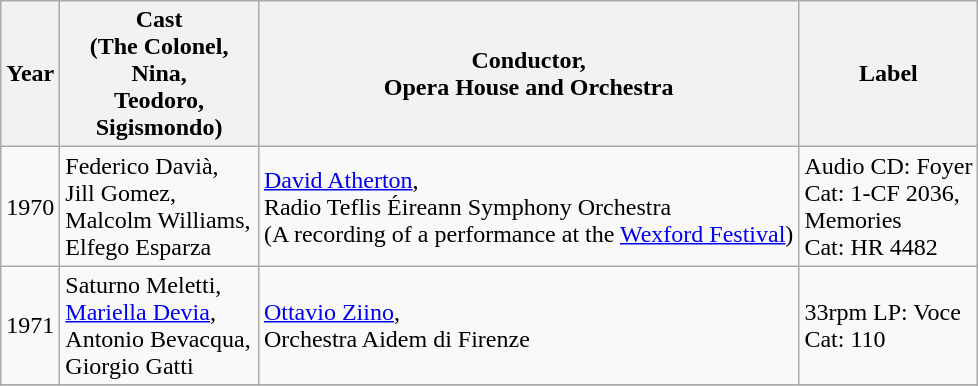<table class="wikitable">
<tr>
<th>Year</th>
<th width="125">Cast <br>(The Colonel,<br>Nina,<br>Teodoro,<br>Sigismondo)</th>
<th>Conductor,<br>Opera House and Orchestra</th>
<th>Label</th>
</tr>
<tr>
<td>1970</td>
<td>Federico Davià,<br>Jill Gomez,<br>Malcolm Williams,<br>Elfego Esparza</td>
<td><a href='#'>David Atherton</a>,<br>Radio Teflis Éireann Symphony Orchestra<br>(A recording of a performance at the <a href='#'>Wexford Festival</a>)</td>
<td>Audio CD: Foyer<br>Cat: 1-CF 2036,<br>Memories<br>Cat: HR 4482</td>
</tr>
<tr>
<td>1971</td>
<td>Saturno Meletti,<br><a href='#'>Mariella Devia</a>,<br>Antonio Bevacqua,<br>Giorgio Gatti</td>
<td><a href='#'>Ottavio Ziino</a>,<br>Orchestra Aidem di Firenze</td>
<td>33rpm LP: Voce<br>Cat: 110</td>
</tr>
<tr>
</tr>
</table>
